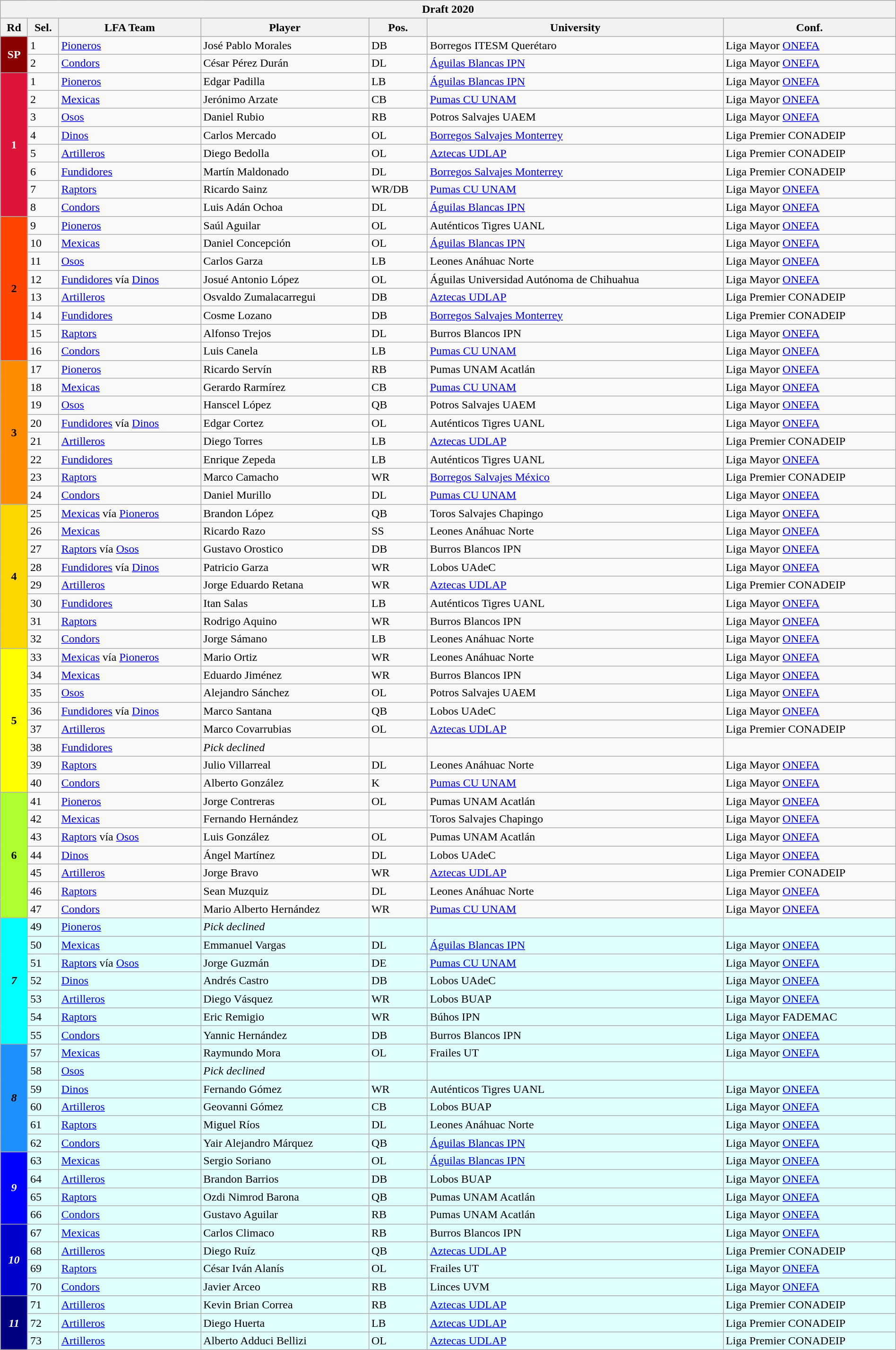<table class="wikitable mw-collapsible mw-collapsed" style="width:100%;">
<tr>
<th colspan="7">Draft 2020</th>
</tr>
<tr>
<th>Rd</th>
<th>Sel.</th>
<th>LFA Team</th>
<th>Player</th>
<th>Pos.</th>
<th>University</th>
<th>Conf.</th>
</tr>
<tr>
<th rowspan="2" style="background:DarkRed; color:white">SP</th>
<td>1</td>
<td><a href='#'>Pioneros</a></td>
<td>José Pablo Morales</td>
<td>DB</td>
<td>Borregos ITESM Querétaro</td>
<td>Liga Mayor <a href='#'>ONEFA</a></td>
</tr>
<tr>
<td>2</td>
<td><a href='#'>Condors</a></td>
<td>César Pérez Durán</td>
<td>DL</td>
<td><a href='#'>Águilas Blancas IPN</a></td>
<td>Liga Mayor <a href='#'>ONEFA</a></td>
</tr>
<tr>
<th rowspan="8" style="background:Crimson; color:white">1</th>
<td>1</td>
<td><a href='#'>Pioneros</a></td>
<td>Edgar Padilla</td>
<td>LB</td>
<td><a href='#'>Águilas Blancas IPN</a></td>
<td>Liga Mayor <a href='#'>ONEFA</a></td>
</tr>
<tr>
<td>2</td>
<td><a href='#'>Mexicas</a></td>
<td>Jerónimo Arzate</td>
<td>CB</td>
<td><a href='#'>Pumas CU UNAM</a></td>
<td>Liga Mayor <a href='#'>ONEFA</a></td>
</tr>
<tr>
<td>3</td>
<td><a href='#'>Osos</a></td>
<td>Daniel Rubio</td>
<td>RB</td>
<td>Potros Salvajes UAEM</td>
<td>Liga Mayor <a href='#'>ONEFA</a></td>
</tr>
<tr>
<td>4</td>
<td><a href='#'>Dinos</a></td>
<td>Carlos Mercado</td>
<td>OL</td>
<td><a href='#'>Borregos Salvajes Monterrey</a></td>
<td>Liga Premier CONADEIP</td>
</tr>
<tr>
<td>5</td>
<td><a href='#'>Artilleros</a></td>
<td>Diego Bedolla</td>
<td>OL</td>
<td><a href='#'>Aztecas UDLAP</a></td>
<td>Liga Premier CONADEIP</td>
</tr>
<tr>
<td>6</td>
<td><a href='#'>Fundidores</a></td>
<td>Martín Maldonado</td>
<td>DL</td>
<td><a href='#'>Borregos Salvajes Monterrey</a></td>
<td>Liga Premier CONADEIP</td>
</tr>
<tr>
<td>7</td>
<td><a href='#'>Raptors</a></td>
<td>Ricardo Sainz</td>
<td>WR/DB</td>
<td><a href='#'>Pumas CU UNAM</a></td>
<td>Liga Mayor <a href='#'>ONEFA</a></td>
</tr>
<tr>
<td>8</td>
<td><a href='#'>Condors</a></td>
<td>Luis Adán Ochoa</td>
<td>DL</td>
<td><a href='#'>Águilas Blancas IPN</a></td>
<td>Liga Mayor <a href='#'>ONEFA</a></td>
</tr>
<tr>
<th rowspan="8" style="background:OrangeRed">2</th>
<td>9</td>
<td><a href='#'>Pioneros</a></td>
<td>Saúl Aguilar</td>
<td>OL</td>
<td>Auténticos Tigres UANL</td>
<td>Liga Mayor <a href='#'>ONEFA</a></td>
</tr>
<tr>
<td>10</td>
<td><a href='#'>Mexicas</a></td>
<td>Daniel Concepción</td>
<td>OL</td>
<td><a href='#'>Águilas Blancas IPN</a></td>
<td>Liga Mayor <a href='#'>ONEFA</a></td>
</tr>
<tr>
<td>11</td>
<td><a href='#'>Osos</a></td>
<td>Carlos Garza</td>
<td>LB</td>
<td>Leones Anáhuac Norte</td>
<td>Liga Mayor <a href='#'>ONEFA</a></td>
</tr>
<tr>
<td>12</td>
<td><a href='#'>Fundidores</a> vía <a href='#'>Dinos</a></td>
<td>Josué Antonio López</td>
<td>OL</td>
<td>Águilas Universidad Autónoma de Chihuahua</td>
<td>Liga Mayor <a href='#'>ONEFA</a></td>
</tr>
<tr>
<td>13</td>
<td><a href='#'>Artilleros</a></td>
<td>Osvaldo Zumalacarregui</td>
<td>DB</td>
<td><a href='#'>Aztecas UDLAP</a></td>
<td>Liga Premier CONADEIP</td>
</tr>
<tr>
<td>14</td>
<td><a href='#'>Fundidores</a></td>
<td>Cosme Lozano</td>
<td>DB</td>
<td><a href='#'>Borregos Salvajes Monterrey</a></td>
<td>Liga Premier CONADEIP</td>
</tr>
<tr>
<td>15</td>
<td><a href='#'>Raptors</a></td>
<td>Alfonso Trejos</td>
<td>DL</td>
<td>Burros Blancos IPN</td>
<td>Liga Mayor <a href='#'>ONEFA</a></td>
</tr>
<tr>
<td>16</td>
<td><a href='#'>Condors</a></td>
<td>Luis Canela</td>
<td>LB</td>
<td><a href='#'>Pumas CU UNAM</a></td>
<td>Liga Mayor <a href='#'>ONEFA</a></td>
</tr>
<tr>
<th rowspan="8" style="background:DarkOrange">3</th>
<td>17</td>
<td><a href='#'>Pioneros</a></td>
<td>Ricardo Servín</td>
<td>RB</td>
<td>Pumas UNAM Acatlán</td>
<td>Liga Mayor <a href='#'>ONEFA</a></td>
</tr>
<tr>
<td>18</td>
<td><a href='#'>Mexicas</a></td>
<td>Gerardo Rarmírez</td>
<td>CB</td>
<td><a href='#'>Pumas CU UNAM</a></td>
<td>Liga Mayor <a href='#'>ONEFA</a></td>
</tr>
<tr>
<td>19</td>
<td><a href='#'>Osos</a></td>
<td>Hanscel López</td>
<td>QB</td>
<td>Potros Salvajes UAEM</td>
<td>Liga Mayor <a href='#'>ONEFA</a></td>
</tr>
<tr>
<td>20</td>
<td><a href='#'>Fundidores</a> vía <a href='#'>Dinos</a></td>
<td>Edgar Cortez</td>
<td>OL</td>
<td>Auténticos Tigres UANL</td>
<td>Liga Mayor <a href='#'>ONEFA</a></td>
</tr>
<tr>
<td>21</td>
<td><a href='#'>Artilleros</a></td>
<td>Diego Torres</td>
<td>LB</td>
<td><a href='#'>Aztecas UDLAP</a></td>
<td>Liga Premier CONADEIP</td>
</tr>
<tr>
<td>22</td>
<td><a href='#'>Fundidores</a></td>
<td>Enrique Zepeda</td>
<td>LB</td>
<td>Auténticos Tigres UANL</td>
<td>Liga Mayor <a href='#'>ONEFA</a></td>
</tr>
<tr>
<td>23</td>
<td><a href='#'>Raptors</a></td>
<td>Marco Camacho</td>
<td>WR</td>
<td><a href='#'>Borregos Salvajes México</a></td>
<td>Liga Premier CONADEIP</td>
</tr>
<tr>
<td>24</td>
<td><a href='#'>Condors</a></td>
<td>Daniel Murillo</td>
<td>DL</td>
<td><a href='#'>Pumas CU UNAM</a></td>
<td>Liga Mayor <a href='#'>ONEFA</a></td>
</tr>
<tr>
<th rowspan="8" style="background:Gold">4</th>
<td>25</td>
<td><a href='#'>Mexicas</a> vía <a href='#'>Pioneros</a></td>
<td>Brandon López</td>
<td>QB</td>
<td>Toros Salvajes Chapingo</td>
<td>Liga Mayor <a href='#'>ONEFA</a></td>
</tr>
<tr>
<td>26</td>
<td><a href='#'>Mexicas</a></td>
<td>Ricardo Razo</td>
<td>SS</td>
<td>Leones Anáhuac Norte</td>
<td>Liga Mayor <a href='#'>ONEFA</a></td>
</tr>
<tr>
<td>27</td>
<td><a href='#'>Raptors</a> vía <a href='#'>Osos</a></td>
<td>Gustavo Orostico</td>
<td>DB</td>
<td>Burros Blancos IPN</td>
<td>Liga Mayor <a href='#'>ONEFA</a></td>
</tr>
<tr>
<td>28</td>
<td><a href='#'>Fundidores</a> vía <a href='#'>Dinos</a></td>
<td>Patricio Garza</td>
<td>WR</td>
<td>Lobos UAdeC</td>
<td>Liga Mayor <a href='#'>ONEFA</a></td>
</tr>
<tr>
<td>29</td>
<td><a href='#'>Artilleros</a></td>
<td>Jorge Eduardo Retana</td>
<td>WR</td>
<td><a href='#'>Aztecas UDLAP</a></td>
<td>Liga Premier CONADEIP</td>
</tr>
<tr>
<td>30</td>
<td><a href='#'>Fundidores</a></td>
<td>Itan Salas</td>
<td>LB</td>
<td>Auténticos Tigres UANL</td>
<td>Liga Mayor <a href='#'>ONEFA</a></td>
</tr>
<tr>
<td>31</td>
<td><a href='#'>Raptors</a></td>
<td>Rodrigo Aquino</td>
<td>WR</td>
<td>Burros Blancos IPN</td>
<td>Liga Mayor <a href='#'>ONEFA</a></td>
</tr>
<tr>
<td>32</td>
<td><a href='#'>Condors</a></td>
<td>Jorge Sámano</td>
<td>LB</td>
<td>Leones Anáhuac Norte</td>
<td>Liga Mayor <a href='#'>ONEFA</a></td>
</tr>
<tr>
<th rowspan="8" style="background:Yellow">5</th>
<td>33</td>
<td><a href='#'>Mexicas</a> vía <a href='#'>Pioneros</a></td>
<td>Mario Ortiz</td>
<td>WR</td>
<td>Leones Anáhuac Norte</td>
<td>Liga Mayor <a href='#'>ONEFA</a></td>
</tr>
<tr>
<td>34</td>
<td><a href='#'>Mexicas</a></td>
<td>Eduardo Jiménez</td>
<td>WR</td>
<td>Burros Blancos IPN</td>
<td>Liga Mayor <a href='#'>ONEFA</a></td>
</tr>
<tr>
<td>35</td>
<td><a href='#'>Osos</a></td>
<td>Alejandro Sánchez</td>
<td>OL</td>
<td>Potros Salvajes UAEM</td>
<td>Liga Mayor <a href='#'>ONEFA</a></td>
</tr>
<tr>
<td>36</td>
<td><a href='#'>Fundidores</a> vía <a href='#'>Dinos</a></td>
<td>Marco Santana</td>
<td>QB</td>
<td>Lobos UAdeC</td>
<td>Liga Mayor <a href='#'>ONEFA</a></td>
</tr>
<tr>
<td>37</td>
<td><a href='#'>Artilleros</a></td>
<td>Marco Covarrubias</td>
<td>OL</td>
<td><a href='#'>Aztecas UDLAP</a></td>
<td>Liga Premier CONADEIP</td>
</tr>
<tr>
<td>38</td>
<td><a href='#'>Fundidores</a></td>
<td><em>Pick declined</em></td>
<td></td>
<td></td>
<td></td>
</tr>
<tr>
<td>39</td>
<td><a href='#'>Raptors</a></td>
<td>Julio Villarreal</td>
<td>DL</td>
<td>Leones Anáhuac Norte</td>
<td>Liga Mayor <a href='#'>ONEFA</a></td>
</tr>
<tr>
<td>40</td>
<td><a href='#'>Condors</a></td>
<td>Alberto González</td>
<td>K</td>
<td><a href='#'>Pumas CU UNAM</a></td>
<td>Liga Mayor <a href='#'>ONEFA</a></td>
</tr>
<tr>
<th rowspan="7" style="background:GreenYellow">6</th>
<td>41</td>
<td><a href='#'>Pioneros</a></td>
<td>Jorge Contreras</td>
<td>OL</td>
<td>Pumas UNAM Acatlán</td>
<td>Liga Mayor <a href='#'>ONEFA</a></td>
</tr>
<tr>
<td>42</td>
<td><a href='#'>Mexicas</a></td>
<td>Fernando Hernández</td>
<td></td>
<td>Toros Salvajes Chapingo</td>
<td>Liga Mayor <a href='#'>ONEFA</a></td>
</tr>
<tr>
<td>43</td>
<td><a href='#'>Raptors</a> vía <a href='#'>Osos</a></td>
<td>Luis González</td>
<td>OL</td>
<td>Pumas UNAM Acatlán</td>
<td>Liga Mayor <a href='#'>ONEFA</a></td>
</tr>
<tr>
<td>44</td>
<td><a href='#'>Dinos</a></td>
<td>Ángel Martínez</td>
<td>DL</td>
<td>Lobos UAdeC</td>
<td>Liga Mayor <a href='#'>ONEFA</a></td>
</tr>
<tr>
<td>45</td>
<td><a href='#'>Artilleros</a></td>
<td>Jorge Bravo</td>
<td>WR</td>
<td><a href='#'>Aztecas UDLAP</a></td>
<td>Liga Premier CONADEIP</td>
</tr>
<tr>
<td>46</td>
<td><a href='#'>Raptors</a></td>
<td>Sean Muzquiz</td>
<td>DL</td>
<td>Leones Anáhuac Norte</td>
<td>Liga Mayor <a href='#'>ONEFA</a></td>
</tr>
<tr>
<td>47</td>
<td><a href='#'>Condors</a></td>
<td>Mario Alberto Hernández</td>
<td>WR</td>
<td><a href='#'>Pumas CU UNAM</a></td>
<td>Liga Mayor <a href='#'>ONEFA</a></td>
</tr>
<tr>
<th rowspan="7" style="background:Cyan"><em>7</em></th>
<td style="background:LightCyan">49</td>
<td style="background:LightCyan"><a href='#'>Pioneros</a></td>
<td style="background:LightCyan"><em>Pick declined</em></td>
<td style="background:LightCyan"></td>
<td style="background:LightCyan"></td>
<td style="background:LightCyan"></td>
</tr>
<tr>
<td style="background:LightCyan">50</td>
<td style="background:LightCyan"><a href='#'>Mexicas</a></td>
<td style="background:LightCyan">Emmanuel Vargas</td>
<td style="background:LightCyan">DL</td>
<td style="background:LightCyan"><a href='#'>Águilas Blancas IPN</a></td>
<td style="background:LightCyan">Liga Mayor <a href='#'>ONEFA</a></td>
</tr>
<tr>
<td style="background:LightCyan">51</td>
<td style="background:LightCyan"><a href='#'>Raptors</a> vía <a href='#'>Osos</a></td>
<td style="background:LightCyan">Jorge Guzmán</td>
<td style="background:LightCyan">DE</td>
<td style="background:LightCyan"><a href='#'>Pumas CU UNAM</a></td>
<td style="background:LightCyan">Liga Mayor <a href='#'>ONEFA</a></td>
</tr>
<tr>
<td style="background:LightCyan">52</td>
<td style="background:LightCyan"><a href='#'>Dinos</a></td>
<td style="background:LightCyan">Andrés Castro</td>
<td style="background:LightCyan">DB</td>
<td style="background:LightCyan">Lobos UAdeC</td>
<td style="background:LightCyan">Liga Mayor <a href='#'>ONEFA</a></td>
</tr>
<tr>
<td style="background:LightCyan">53</td>
<td style="background:LightCyan"><a href='#'>Artilleros</a></td>
<td style="background:LightCyan">Diego Vásquez</td>
<td style="background:LightCyan">WR</td>
<td style="background:LightCyan">Lobos BUAP</td>
<td style="background:LightCyan">Liga Mayor <a href='#'>ONEFA</a></td>
</tr>
<tr>
<td style="background:LightCyan">54</td>
<td style="background:LightCyan"><a href='#'>Raptors</a></td>
<td style="background:LightCyan">Eric Remigio</td>
<td style="background:LightCyan">WR</td>
<td style="background:LightCyan">Búhos IPN</td>
<td style="background:LightCyan">Liga Mayor FADEMAC</td>
</tr>
<tr>
<td style="background:LightCyan">55</td>
<td style="background:LightCyan"><a href='#'>Condors</a></td>
<td style="background:LightCyan">Yannic Hernández</td>
<td style="background:LightCyan">DB</td>
<td style="background:LightCyan">Burros Blancos IPN</td>
<td style="background:LightCyan">Liga Mayor <a href='#'>ONEFA</a></td>
</tr>
<tr>
<th rowspan="6" style="background:DodgerBlue"><em>8</em></th>
<td style="background:LightCyan">57</td>
<td style="background:LightCyan"><a href='#'>Mexicas</a></td>
<td style="background:LightCyan">Raymundo Mora</td>
<td style="background:LightCyan">OL</td>
<td style="background:LightCyan">Frailes UT</td>
<td style="background:LightCyan">Liga Mayor <a href='#'>ONEFA</a></td>
</tr>
<tr>
<td style="background:LightCyan">58</td>
<td style="background:LightCyan"><a href='#'>Osos</a></td>
<td style="background:LightCyan"><em>Pick declined</em></td>
<td style="background:LightCyan"></td>
<td style="background:LightCyan"></td>
<td style="background:LightCyan"></td>
</tr>
<tr>
<td style="background:LightCyan">59</td>
<td style="background:LightCyan"><a href='#'>Dinos</a></td>
<td style="background:LightCyan">Fernando Gómez</td>
<td style="background:LightCyan">WR</td>
<td style="background:LightCyan">Auténticos Tigres UANL</td>
<td style="background:LightCyan">Liga Mayor <a href='#'>ONEFA</a></td>
</tr>
<tr>
<td style="background:LightCyan">60</td>
<td style="background:LightCyan"><a href='#'>Artilleros</a></td>
<td style="background:LightCyan">Geovanni Gómez</td>
<td style="background:LightCyan">CB</td>
<td style="background:LightCyan">Lobos BUAP</td>
<td style="background:LightCyan">Liga Mayor <a href='#'>ONEFA</a></td>
</tr>
<tr>
<td style="background:LightCyan">61</td>
<td style="background:LightCyan"><a href='#'>Raptors</a></td>
<td style="background:LightCyan">Miguel Ríos</td>
<td style="background:LightCyan">DL</td>
<td style="background:LightCyan">Leones Anáhuac Norte</td>
<td style="background:LightCyan">Liga Mayor <a href='#'>ONEFA</a></td>
</tr>
<tr>
<td style="background:LightCyan">62</td>
<td style="background:LightCyan"><a href='#'>Condors</a></td>
<td style="background:LightCyan">Yair Alejandro Márquez</td>
<td style="background:LightCyan">QB</td>
<td style="background:LightCyan"><a href='#'>Águilas Blancas IPN</a></td>
<td style="background:LightCyan">Liga Mayor <a href='#'>ONEFA</a></td>
</tr>
<tr>
<th rowspan="4" style="background:Blue; color:white"><em>9</em></th>
<td style="background:LightCyan">63</td>
<td style="background:LightCyan"><a href='#'>Mexicas</a></td>
<td style="background:LightCyan">Sergio Soriano</td>
<td style="background:LightCyan">OL</td>
<td style="background:LightCyan"><a href='#'>Águilas Blancas IPN</a></td>
<td style="background:LightCyan">Liga Mayor <a href='#'>ONEFA</a></td>
</tr>
<tr>
<td style="background:LightCyan">64</td>
<td style="background:LightCyan"><a href='#'>Artilleros</a></td>
<td style="background:LightCyan">Brandon Barrios</td>
<td style="background:LightCyan">DB</td>
<td style="background:LightCyan">Lobos BUAP</td>
<td style="background:LightCyan">Liga Mayor <a href='#'>ONEFA</a></td>
</tr>
<tr>
<td style="background:LightCyan">65</td>
<td style="background:LightCyan"><a href='#'>Raptors</a></td>
<td style="background:LightCyan">Ozdi Nimrod Barona</td>
<td style="background:LightCyan">QB</td>
<td style="background:LightCyan">Pumas UNAM Acatlán</td>
<td style="background:LightCyan">Liga Mayor <a href='#'>ONEFA</a></td>
</tr>
<tr>
<td style="background:LightCyan">66</td>
<td style="background:LightCyan"><a href='#'>Condors</a></td>
<td style="background:LightCyan">Gustavo Aguilar</td>
<td style="background:LightCyan">RB</td>
<td style="background:LightCyan">Pumas UNAM Acatlán</td>
<td style="background:LightCyan">Liga Mayor <a href='#'>ONEFA</a></td>
</tr>
<tr>
<th rowspan="4" style="background:MediumBlue; color:white"><em>10</em></th>
<td style="background:LightCyan">67</td>
<td style="background:LightCyan"><a href='#'>Mexicas</a></td>
<td style="background:LightCyan">Carlos Climaco</td>
<td style="background:LightCyan">RB</td>
<td style="background:LightCyan">Burros Blancos IPN</td>
<td style="background:LightCyan">Liga Mayor <a href='#'>ONEFA</a></td>
</tr>
<tr>
<td style="background:LightCyan">68</td>
<td style="background:LightCyan"><a href='#'>Artilleros</a></td>
<td style="background:LightCyan">Diego Ruíz</td>
<td style="background:LightCyan">QB</td>
<td style="background:LightCyan"><a href='#'>Aztecas UDLAP</a></td>
<td style="background:LightCyan">Liga Premier CONADEIP</td>
</tr>
<tr>
<td style="background:LightCyan">69</td>
<td style="background:LightCyan"><a href='#'>Raptors</a></td>
<td style="background:LightCyan">César Iván Alanís</td>
<td style="background:LightCyan">OL</td>
<td style="background:LightCyan">Frailes UT</td>
<td style="background:LightCyan">Liga Mayor <a href='#'>ONEFA</a></td>
</tr>
<tr>
<td style="background:LightCyan">70</td>
<td style="background:LightCyan"><a href='#'>Condors</a></td>
<td style="background:LightCyan">Javier Arceo</td>
<td style="background:LightCyan">RB</td>
<td style="background:LightCyan">Linces UVM</td>
<td style="background:LightCyan">Liga Mayor <a href='#'>ONEFA</a></td>
</tr>
<tr>
<th rowspan="3" style="background:Navy; color:white"><em>11</em></th>
<td style="background:LightCyan">71</td>
<td style="background:LightCyan"><a href='#'>Artilleros</a></td>
<td style="background:LightCyan">Kevin Brian Correa</td>
<td style="background:LightCyan">RB</td>
<td style="background:LightCyan"><a href='#'>Aztecas UDLAP</a></td>
<td style="background:LightCyan">Liga Premier CONADEIP</td>
</tr>
<tr>
<td style="background:LightCyan">72</td>
<td style="background:LightCyan"><a href='#'>Artilleros</a></td>
<td style="background:LightCyan">Diego Huerta</td>
<td style="background:LightCyan">LB</td>
<td style="background:LightCyan"><a href='#'>Aztecas UDLAP</a></td>
<td style="background:LightCyan">Liga Premier CONADEIP</td>
</tr>
<tr>
<td style="background:LightCyan">73</td>
<td style="background:LightCyan"><a href='#'>Artilleros</a></td>
<td style="background:LightCyan">Alberto Adduci Bellizi</td>
<td style="background:LightCyan">OL</td>
<td style="background:LightCyan"><a href='#'>Aztecas UDLAP</a></td>
<td style="background:LightCyan">Liga Premier CONADEIP</td>
</tr>
</table>
